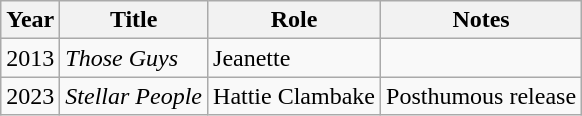<table class="wikitable sortable plainrowheaders">
<tr style="text-align:center;">
<th scope="col">Year</th>
<th scope="col">Title</th>
<th scope="col">Role</th>
<th scope="col">Notes</th>
</tr>
<tr>
<td>2013</td>
<td><em>Those Guys</em></td>
<td>Jeanette</td>
<td></td>
</tr>
<tr>
<td>2023</td>
<td><em>Stellar People</em></td>
<td>Hattie Clambake</td>
<td>Posthumous release</td>
</tr>
</table>
